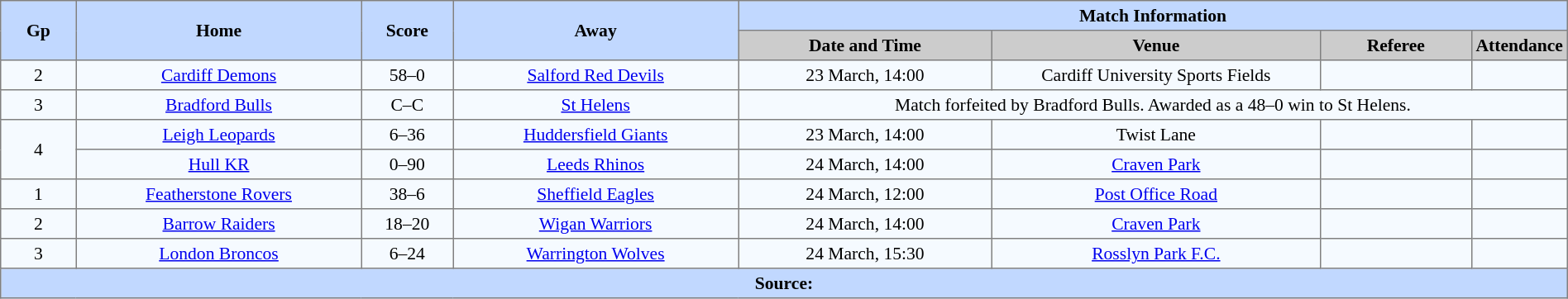<table border=1 style="border-collapse:collapse; font-size:90%; text-align:center"; cellpadding=3 cellspacing=0 width=100%>
<tr bgcolor="#c1d8ff">
<th rowspan=2 width=5%>Gp</th>
<th rowspan=2 width=19%>Home</th>
<th rowspan=2 width=6%>Score</th>
<th rowspan=2 width=19%>Away</th>
<th colspan=4>Match Information</th>
</tr>
<tr bgcolor="#cccccc">
<th width=17%>Date and Time</th>
<th width=22%>Venue</th>
<th width=10%>Referee</th>
<th width=7%>Attendance</th>
</tr>
<tr bgcolor=#f5faff>
<td>2</td>
<td><a href='#'>Cardiff Demons</a></td>
<td>58–0</td>
<td><a href='#'>Salford Red Devils</a></td>
<td>23 March, 14:00</td>
<td>Cardiff University Sports Fields</td>
<td></td>
<td></td>
</tr>
<tr bgcolor=#f5faff>
<td>3</td>
<td><a href='#'>Bradford Bulls</a></td>
<td>C–C</td>
<td><a href='#'>St Helens</a></td>
<td colspan=4>Match forfeited by Bradford Bulls. Awarded as a 48–0 win to St Helens.</td>
</tr>
<tr bgcolor=#f5faff>
<td rowspan=2>4</td>
<td><a href='#'>Leigh Leopards</a></td>
<td>6–36</td>
<td><a href='#'>Huddersfield Giants</a></td>
<td>23 March, 14:00</td>
<td>Twist Lane</td>
<td></td>
<td></td>
</tr>
<tr bgcolor=#f5faff>
<td><a href='#'>Hull KR</a></td>
<td>0–90</td>
<td><a href='#'>Leeds Rhinos</a></td>
<td>24 March, 14:00</td>
<td><a href='#'>Craven Park</a></td>
<td></td>
<td></td>
</tr>
<tr bgcolor=#f5faff>
<td>1</td>
<td><a href='#'>Featherstone Rovers</a></td>
<td>38–6</td>
<td><a href='#'>Sheffield Eagles</a></td>
<td>24 March, 12:00</td>
<td><a href='#'>Post Office Road</a></td>
<td></td>
<td></td>
</tr>
<tr bgcolor=#f5faff>
<td>2</td>
<td><a href='#'>Barrow Raiders</a></td>
<td>18–20</td>
<td><a href='#'>Wigan Warriors</a></td>
<td>24 March, 14:00</td>
<td><a href='#'>Craven Park</a></td>
<td></td>
<td></td>
</tr>
<tr bgcolor=#f5faff>
<td>3</td>
<td><a href='#'>London Broncos</a></td>
<td>6–24</td>
<td><a href='#'>Warrington Wolves</a></td>
<td>24 March, 15:30</td>
<td><a href='#'>Rosslyn Park F.C.</a></td>
<td></td>
<td></td>
</tr>
<tr style="background:#c1d8ff;">
<th colspan=9>Source:</th>
</tr>
</table>
